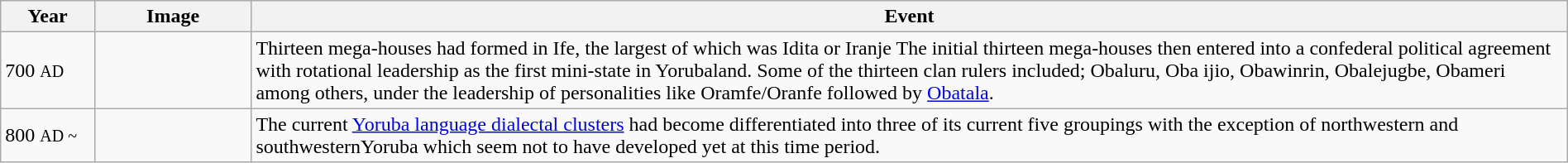<table class="wikitable" width="100%">
<tr>
<th style="width:6%">Year</th>
<th style="width:10%">Image</th>
<th>Event</th>
</tr>
<tr>
<td>700 <small>AD</small></td>
<td></td>
<td>Thirteen mega-houses had formed in Ife, the largest of which was Idita or Iranje The initial thirteen mega-houses then entered into a confederal political agreement with rotational leadership as the first mini-state in Yorubaland. Some of the thirteen clan rulers included; Obaluru, Oba ijio, Obawinrin, Obalejugbe, Obameri among others, under the leadership of personalities like Oramfe/Oranfe followed by <a href='#'>Obatala</a>.</td>
</tr>
<tr>
<td>800 <small>AD ~</small></td>
<td></td>
<td>The current <a href='#'>Yoruba language dialectal clusters</a> had become differentiated into three of its current five groupings with the exception of northwestern and southwesternYoruba which seem not to have developed yet at this time period.</td>
</tr>
</table>
